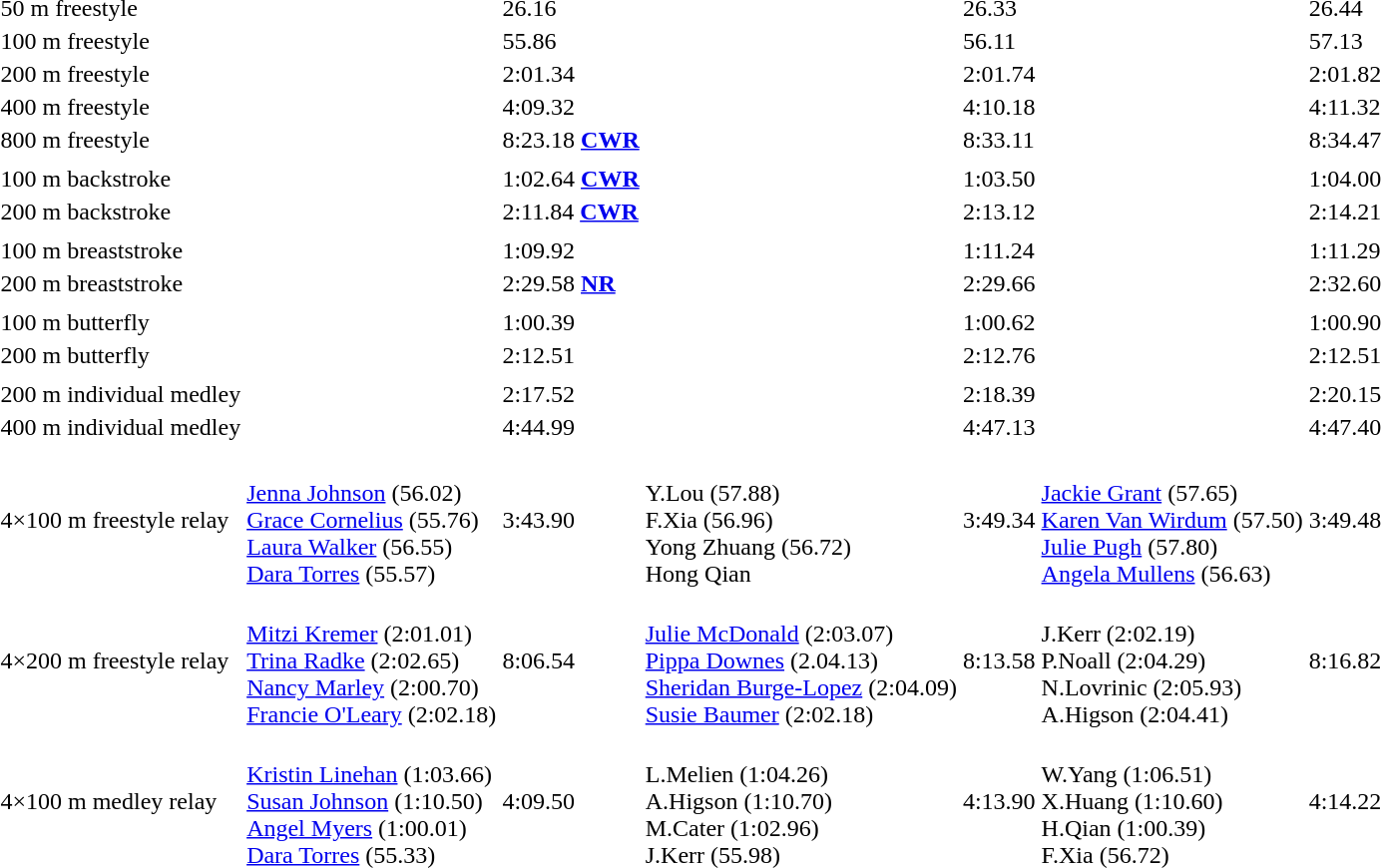<table>
<tr>
<td>50 m freestyle</td>
<td></td>
<td>26.16</td>
<td></td>
<td>26.33</td>
<td></td>
<td>26.44</td>
</tr>
<tr>
<td>100 m freestyle</td>
<td></td>
<td>55.86</td>
<td></td>
<td>56.11</td>
<td></td>
<td>57.13</td>
</tr>
<tr>
<td>200 m freestyle</td>
<td></td>
<td>2:01.34</td>
<td></td>
<td>2:01.74</td>
<td></td>
<td>2:01.82</td>
</tr>
<tr>
<td>400 m freestyle</td>
<td></td>
<td>4:09.32</td>
<td></td>
<td>4:10.18</td>
<td></td>
<td>4:11.32</td>
</tr>
<tr>
<td>800 m freestyle</td>
<td></td>
<td>8:23.18 <strong><a href='#'>CWR</a></strong></td>
<td></td>
<td>8:33.11</td>
<td></td>
<td>8:34.47</td>
</tr>
<tr>
<td></td>
<td></td>
<td></td>
<td></td>
<td></td>
<td></td>
<td></td>
</tr>
<tr>
<td>100 m backstroke</td>
<td></td>
<td>1:02.64 <strong><a href='#'>CWR</a></strong></td>
<td></td>
<td>1:03.50</td>
<td></td>
<td>1:04.00</td>
</tr>
<tr>
<td>200 m backstroke</td>
<td></td>
<td>2:11.84 <strong><a href='#'>CWR</a></strong></td>
<td></td>
<td>2:13.12</td>
<td></td>
<td>2:14.21</td>
</tr>
<tr>
<td></td>
<td></td>
<td></td>
<td></td>
<td></td>
<td></td>
<td></td>
</tr>
<tr>
<td>100 m breaststroke</td>
<td></td>
<td>1:09.92</td>
<td></td>
<td>1:11.24</td>
<td></td>
<td>1:11.29</td>
</tr>
<tr>
<td>200 m breaststroke</td>
<td></td>
<td>2:29.58 <strong><a href='#'>NR</a></strong></td>
<td></td>
<td>2:29.66</td>
<td></td>
<td>2:32.60</td>
</tr>
<tr>
<td></td>
<td></td>
<td></td>
<td></td>
<td></td>
<td></td>
<td></td>
</tr>
<tr>
<td>100 m butterfly</td>
<td></td>
<td>1:00.39</td>
<td></td>
<td>1:00.62</td>
<td></td>
<td>1:00.90</td>
</tr>
<tr>
<td>200 m butterfly</td>
<td></td>
<td>2:12.51</td>
<td></td>
<td>2:12.76</td>
<td></td>
<td>2:12.51</td>
</tr>
<tr>
<td></td>
<td></td>
<td></td>
<td></td>
<td></td>
<td></td>
<td></td>
</tr>
<tr>
<td>200 m individual medley</td>
<td></td>
<td>2:17.52</td>
<td></td>
<td>2:18.39</td>
<td></td>
<td>2:20.15</td>
</tr>
<tr>
<td>400 m individual medley</td>
<td></td>
<td>4:44.99</td>
<td></td>
<td>4:47.13</td>
<td></td>
<td>4:47.40</td>
</tr>
<tr>
<td></td>
<td></td>
<td></td>
<td></td>
<td></td>
<td></td>
<td></td>
</tr>
<tr>
<td>4×100 m freestyle relay</td>
<td><br><a href='#'>Jenna Johnson</a> (56.02)<br><a href='#'>Grace Cornelius</a> (55.76)<br><a href='#'>Laura Walker</a> (56.55)<br><a href='#'>Dara Torres</a> (55.57)</td>
<td>3:43.90</td>
<td> <br> Y.Lou (57.88) <br> F.Xia (56.96) <br> Yong Zhuang (56.72) <br> Hong Qian</td>
<td>3:49.34</td>
<td> <br> <a href='#'>Jackie Grant</a> (57.65) <br> <a href='#'>Karen Van Wirdum</a> (57.50) <br> <a href='#'>Julie Pugh</a> (57.80) <br> <a href='#'>Angela Mullens</a> (56.63)</td>
<td>3:49.48</td>
</tr>
<tr>
<td>4×200 m freestyle relay</td>
<td><br><a href='#'>Mitzi Kremer</a> (2:01.01)<br><a href='#'>Trina Radke</a> (2:02.65)<br><a href='#'>Nancy Marley</a> (2:00.70)<br><a href='#'>Francie O'Leary</a> (2:02.18)</td>
<td>8:06.54</td>
<td> <br> <a href='#'>Julie McDonald</a> (2:03.07) <br> <a href='#'>Pippa Downes</a> (2.04.13) <br> <a href='#'>Sheridan Burge-Lopez</a> (2:04.09) <br> <a href='#'>Susie Baumer</a> (2:02.18)</td>
<td>8:13.58</td>
<td> <br> J.Kerr (2:02.19) <br> P.Noall (2:04.29) <br> N.Lovrinic (2:05.93) <br> A.Higson (2:04.41)</td>
<td>8:16.82</td>
</tr>
<tr>
<td>4×100 m medley relay</td>
<td><br><a href='#'>Kristin Linehan</a> (1:03.66)<br><a href='#'>Susan Johnson</a> (1:10.50)<br><a href='#'>Angel Myers</a> (1:00.01)<br><a href='#'>Dara Torres</a> (55.33)</td>
<td>4:09.50</td>
<td> <br> L.Melien (1:04.26) <br> A.Higson (1:10.70) <br> M.Cater (1:02.96) <br> J.Kerr (55.98)</td>
<td>4:13.90</td>
<td> <br> W.Yang (1:06.51) <br> X.Huang (1:10.60) <br> H.Qian (1:00.39) <br> F.Xia (56.72)</td>
<td>4:14.22</td>
</tr>
</table>
